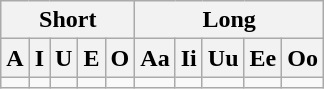<table class="wikitable" style="text-align:center;">
<tr>
<th colspan=5>Short</th>
<th colspan=5>Long</th>
</tr>
<tr>
<th>A</th>
<th>I</th>
<th>U</th>
<th>E</th>
<th>O</th>
<th>Aa</th>
<th>Ii</th>
<th>Uu</th>
<th>Ee</th>
<th>Oo</th>
</tr>
<tr dir="rtl">
<td><span></span></td>
<td><span></span></td>
<td><span></span></td>
<td><span></span></td>
<td><span></span></td>
<td><span></span></td>
<td><span></span></td>
<td><span></span></td>
<td><span></span></td>
<td><span></span></td>
</tr>
</table>
